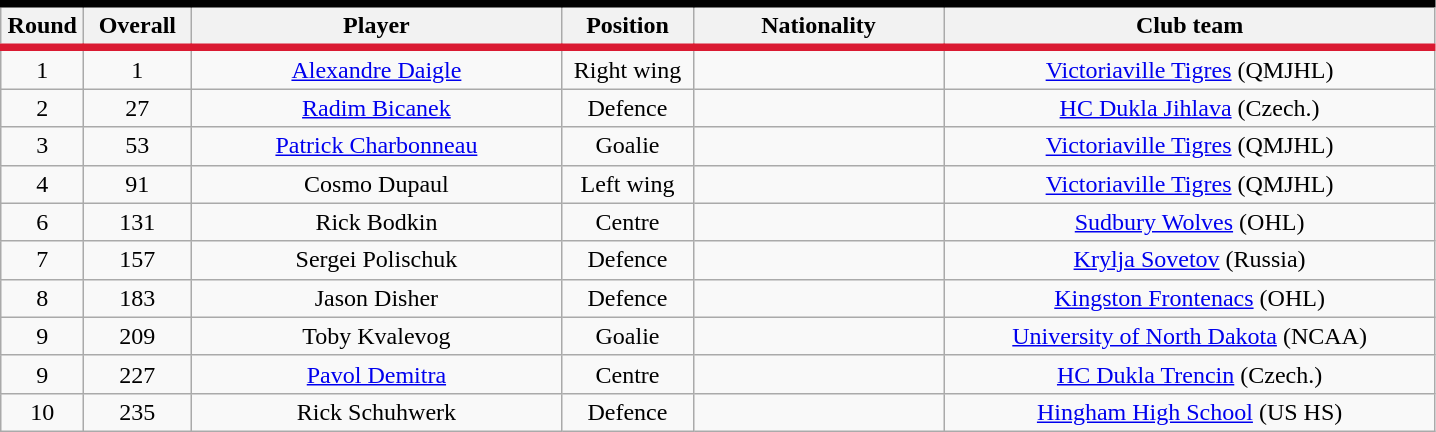<table class="wikitable sortable" style="text-align:center">
<tr style= "background:#FFFFFF; border-top:#010101 5px solid; border-bottom:#DA1A32 5px solid;">
<th style="width:3em">Round</th>
<th style="width:4em">Overall</th>
<th style="width:15em">Player</th>
<th style="width:5em">Position</th>
<th style="width:10em">Nationality</th>
<th style="width:20em">Club team</th>
</tr>
<tr>
<td>1</td>
<td>1</td>
<td><a href='#'>Alexandre Daigle</a></td>
<td>Right wing</td>
<td></td>
<td><a href='#'>Victoriaville Tigres</a> (QMJHL)</td>
</tr>
<tr>
<td>2</td>
<td>27</td>
<td><a href='#'>Radim Bicanek</a></td>
<td>Defence</td>
<td></td>
<td><a href='#'>HC Dukla Jihlava</a> (Czech.)</td>
</tr>
<tr>
<td>3</td>
<td>53</td>
<td><a href='#'>Patrick Charbonneau</a></td>
<td>Goalie</td>
<td></td>
<td><a href='#'>Victoriaville Tigres</a> (QMJHL)</td>
</tr>
<tr>
<td>4</td>
<td>91<br></td>
<td>Cosmo Dupaul</td>
<td>Left wing</td>
<td></td>
<td><a href='#'>Victoriaville Tigres</a> (QMJHL)</td>
</tr>
<tr>
<td>6</td>
<td>131</td>
<td>Rick Bodkin</td>
<td>Centre</td>
<td></td>
<td><a href='#'>Sudbury Wolves</a> (OHL)</td>
</tr>
<tr>
<td>7</td>
<td>157</td>
<td>Sergei Polischuk</td>
<td>Defence</td>
<td></td>
<td><a href='#'>Krylja Sovetov</a> (Russia)</td>
</tr>
<tr>
<td>8</td>
<td>183</td>
<td>Jason Disher</td>
<td>Defence</td>
<td></td>
<td><a href='#'>Kingston Frontenacs</a> (OHL)</td>
</tr>
<tr>
<td>9</td>
<td>209</td>
<td>Toby Kvalevog</td>
<td>Goalie</td>
<td></td>
<td><a href='#'>University of North Dakota</a> (NCAA)</td>
</tr>
<tr>
<td>9</td>
<td>227<br></td>
<td><a href='#'>Pavol Demitra</a></td>
<td>Centre</td>
<td></td>
<td><a href='#'>HC Dukla Trencin</a> (Czech.)</td>
</tr>
<tr>
<td>10</td>
<td>235</td>
<td>Rick Schuhwerk</td>
<td>Defence</td>
<td></td>
<td><a href='#'>Hingham High School</a> (US HS)</td>
</tr>
</table>
